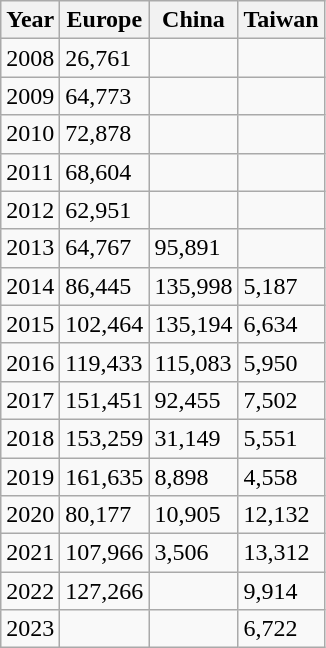<table class="wikitable">
<tr>
<th>Year</th>
<th>Europe</th>
<th>China</th>
<th>Taiwan</th>
</tr>
<tr>
<td>2008</td>
<td>26,761</td>
<td></td>
<td></td>
</tr>
<tr>
<td>2009</td>
<td>64,773</td>
<td></td>
<td></td>
</tr>
<tr>
<td>2010</td>
<td>72,878</td>
<td></td>
<td></td>
</tr>
<tr>
<td>2011</td>
<td>68,604</td>
<td></td>
<td></td>
</tr>
<tr>
<td>2012</td>
<td>62,951</td>
<td></td>
<td></td>
</tr>
<tr>
<td>2013</td>
<td>64,767</td>
<td>95,891</td>
<td></td>
</tr>
<tr>
<td>2014</td>
<td>86,445</td>
<td>135,998</td>
<td>5,187</td>
</tr>
<tr>
<td>2015</td>
<td>102,464</td>
<td>135,194</td>
<td>6,634</td>
</tr>
<tr>
<td>2016</td>
<td>119,433</td>
<td>115,083</td>
<td>5,950</td>
</tr>
<tr>
<td>2017</td>
<td>151,451</td>
<td>92,455</td>
<td>7,502</td>
</tr>
<tr>
<td>2018</td>
<td>153,259</td>
<td>31,149</td>
<td>5,551</td>
</tr>
<tr>
<td>2019</td>
<td>161,635</td>
<td>8,898</td>
<td>4,558</td>
</tr>
<tr>
<td>2020</td>
<td>80,177</td>
<td>10,905</td>
<td>12,132</td>
</tr>
<tr>
<td>2021</td>
<td>107,966</td>
<td>3,506</td>
<td>13,312</td>
</tr>
<tr>
<td>2022</td>
<td>127,266</td>
<td></td>
<td>9,914</td>
</tr>
<tr>
<td>2023</td>
<td></td>
<td></td>
<td>6,722</td>
</tr>
</table>
